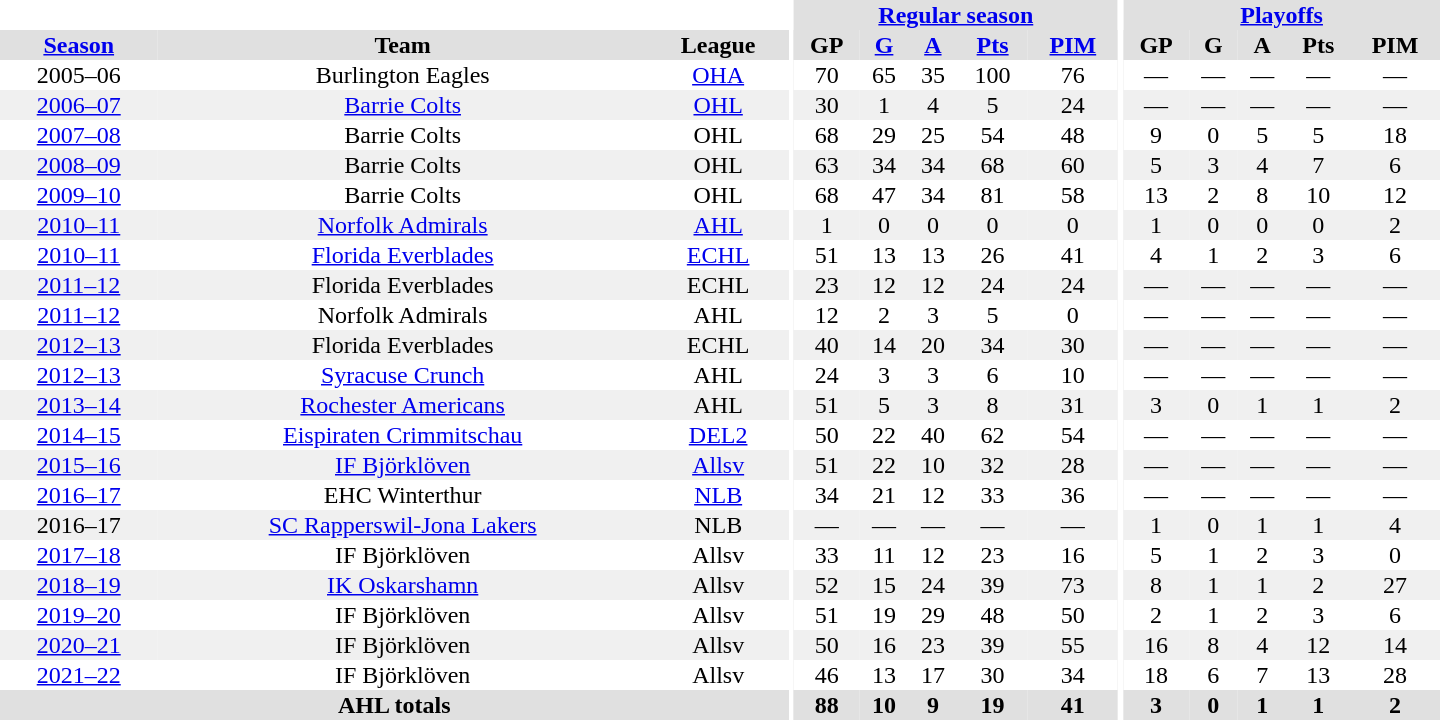<table border="0" cellpadding="1" cellspacing="0" style="text-align:center; width:60em">
<tr bgcolor="#e0e0e0">
<th colspan="3" bgcolor="#ffffff"></th>
<th rowspan="99" bgcolor="#ffffff"></th>
<th colspan="5"><a href='#'>Regular season</a></th>
<th rowspan="99" bgcolor="#ffffff"></th>
<th colspan="5"><a href='#'>Playoffs</a></th>
</tr>
<tr bgcolor="#e0e0e0">
<th><a href='#'>Season</a></th>
<th>Team</th>
<th>League</th>
<th>GP</th>
<th><a href='#'>G</a></th>
<th><a href='#'>A</a></th>
<th><a href='#'>Pts</a></th>
<th><a href='#'>PIM</a></th>
<th>GP</th>
<th>G</th>
<th>A</th>
<th>Pts</th>
<th>PIM</th>
</tr>
<tr>
<td>2005–06</td>
<td>Burlington Eagles</td>
<td><a href='#'>OHA</a></td>
<td>70</td>
<td>65</td>
<td>35</td>
<td>100</td>
<td>76</td>
<td>—</td>
<td>—</td>
<td>—</td>
<td>—</td>
<td>—</td>
</tr>
<tr bgcolor="#f0f0f0">
<td><a href='#'>2006–07</a></td>
<td><a href='#'>Barrie Colts</a></td>
<td><a href='#'>OHL</a></td>
<td>30</td>
<td>1</td>
<td>4</td>
<td>5</td>
<td>24</td>
<td>—</td>
<td>—</td>
<td>—</td>
<td>—</td>
<td>—</td>
</tr>
<tr>
<td><a href='#'>2007–08</a></td>
<td>Barrie Colts</td>
<td>OHL</td>
<td>68</td>
<td>29</td>
<td>25</td>
<td>54</td>
<td>48</td>
<td>9</td>
<td>0</td>
<td>5</td>
<td>5</td>
<td>18</td>
</tr>
<tr bgcolor="#f0f0f0">
<td><a href='#'>2008–09</a></td>
<td>Barrie Colts</td>
<td>OHL</td>
<td>63</td>
<td>34</td>
<td>34</td>
<td>68</td>
<td>60</td>
<td>5</td>
<td>3</td>
<td>4</td>
<td>7</td>
<td>6</td>
</tr>
<tr>
<td><a href='#'>2009–10</a></td>
<td>Barrie Colts</td>
<td>OHL</td>
<td>68</td>
<td>47</td>
<td>34</td>
<td>81</td>
<td>58</td>
<td>13</td>
<td>2</td>
<td>8</td>
<td>10</td>
<td>12</td>
</tr>
<tr bgcolor="#f0f0f0">
<td><a href='#'>2010–11</a></td>
<td><a href='#'>Norfolk Admirals</a></td>
<td><a href='#'>AHL</a></td>
<td>1</td>
<td>0</td>
<td>0</td>
<td>0</td>
<td>0</td>
<td>1</td>
<td>0</td>
<td>0</td>
<td>0</td>
<td>2</td>
</tr>
<tr>
<td><a href='#'>2010–11</a></td>
<td><a href='#'>Florida Everblades</a></td>
<td><a href='#'>ECHL</a></td>
<td>51</td>
<td>13</td>
<td>13</td>
<td>26</td>
<td>41</td>
<td>4</td>
<td>1</td>
<td>2</td>
<td>3</td>
<td>6</td>
</tr>
<tr bgcolor="#f0f0f0">
<td><a href='#'>2011–12</a></td>
<td>Florida Everblades</td>
<td>ECHL</td>
<td>23</td>
<td>12</td>
<td>12</td>
<td>24</td>
<td>24</td>
<td>—</td>
<td>—</td>
<td>—</td>
<td>—</td>
<td>—</td>
</tr>
<tr>
<td><a href='#'>2011–12</a></td>
<td>Norfolk Admirals</td>
<td>AHL</td>
<td>12</td>
<td>2</td>
<td>3</td>
<td>5</td>
<td>0</td>
<td>—</td>
<td>—</td>
<td>—</td>
<td>—</td>
<td>—</td>
</tr>
<tr bgcolor="#f0f0f0">
<td><a href='#'>2012–13</a></td>
<td>Florida Everblades</td>
<td>ECHL</td>
<td>40</td>
<td>14</td>
<td>20</td>
<td>34</td>
<td>30</td>
<td>—</td>
<td>—</td>
<td>—</td>
<td>—</td>
<td>—</td>
</tr>
<tr>
<td><a href='#'>2012–13</a></td>
<td><a href='#'>Syracuse Crunch</a></td>
<td>AHL</td>
<td>24</td>
<td>3</td>
<td>3</td>
<td>6</td>
<td>10</td>
<td>—</td>
<td>—</td>
<td>—</td>
<td>—</td>
<td>—</td>
</tr>
<tr bgcolor="#f0f0f0">
<td><a href='#'>2013–14</a></td>
<td><a href='#'>Rochester Americans</a></td>
<td>AHL</td>
<td>51</td>
<td>5</td>
<td>3</td>
<td>8</td>
<td>31</td>
<td>3</td>
<td>0</td>
<td>1</td>
<td>1</td>
<td>2</td>
</tr>
<tr>
<td><a href='#'>2014–15</a></td>
<td><a href='#'>Eispiraten Crimmitschau</a></td>
<td><a href='#'>DEL2</a></td>
<td>50</td>
<td>22</td>
<td>40</td>
<td>62</td>
<td>54</td>
<td>—</td>
<td>—</td>
<td>—</td>
<td>—</td>
<td>—</td>
</tr>
<tr bgcolor="#f0f0f0">
<td><a href='#'>2015–16</a></td>
<td><a href='#'>IF Björklöven</a></td>
<td><a href='#'>Allsv</a></td>
<td>51</td>
<td>22</td>
<td>10</td>
<td>32</td>
<td>28</td>
<td>—</td>
<td>—</td>
<td>—</td>
<td>—</td>
<td>—</td>
</tr>
<tr>
<td><a href='#'>2016–17</a></td>
<td>EHC Winterthur</td>
<td><a href='#'>NLB</a></td>
<td>34</td>
<td>21</td>
<td>12</td>
<td>33</td>
<td>36</td>
<td>—</td>
<td>—</td>
<td>—</td>
<td>—</td>
<td>—</td>
</tr>
<tr bgcolor="#f0f0f0">
<td>2016–17</td>
<td><a href='#'>SC Rapperswil-Jona Lakers</a></td>
<td>NLB</td>
<td>—</td>
<td>—</td>
<td>—</td>
<td>—</td>
<td>—</td>
<td>1</td>
<td>0</td>
<td>1</td>
<td>1</td>
<td>4</td>
</tr>
<tr>
<td><a href='#'>2017–18</a></td>
<td>IF Björklöven</td>
<td>Allsv</td>
<td>33</td>
<td>11</td>
<td>12</td>
<td>23</td>
<td>16</td>
<td>5</td>
<td>1</td>
<td>2</td>
<td>3</td>
<td>0</td>
</tr>
<tr bgcolor="#f0f0f0">
<td><a href='#'>2018–19</a></td>
<td><a href='#'>IK Oskarshamn</a></td>
<td>Allsv</td>
<td>52</td>
<td>15</td>
<td>24</td>
<td>39</td>
<td>73</td>
<td>8</td>
<td>1</td>
<td>1</td>
<td>2</td>
<td>27</td>
</tr>
<tr>
<td><a href='#'>2019–20</a></td>
<td>IF Björklöven</td>
<td>Allsv</td>
<td>51</td>
<td>19</td>
<td>29</td>
<td>48</td>
<td>50</td>
<td>2</td>
<td>1</td>
<td>2</td>
<td>3</td>
<td>6</td>
</tr>
<tr bgcolor="#f0f0f0">
<td><a href='#'>2020–21</a></td>
<td>IF Björklöven</td>
<td>Allsv</td>
<td>50</td>
<td>16</td>
<td>23</td>
<td>39</td>
<td>55</td>
<td>16</td>
<td>8</td>
<td>4</td>
<td>12</td>
<td>14</td>
</tr>
<tr>
<td><a href='#'>2021–22</a></td>
<td>IF Björklöven</td>
<td>Allsv</td>
<td>46</td>
<td>13</td>
<td>17</td>
<td>30</td>
<td>34</td>
<td>18</td>
<td>6</td>
<td>7</td>
<td>13</td>
<td>28</td>
</tr>
<tr ALIGN="center" bgcolor="#e0e0e0">
<th colspan="3">AHL totals</th>
<th>88</th>
<th>10</th>
<th>9</th>
<th>19</th>
<th>41</th>
<th>3</th>
<th>0</th>
<th>1</th>
<th>1</th>
<th>2</th>
</tr>
</table>
